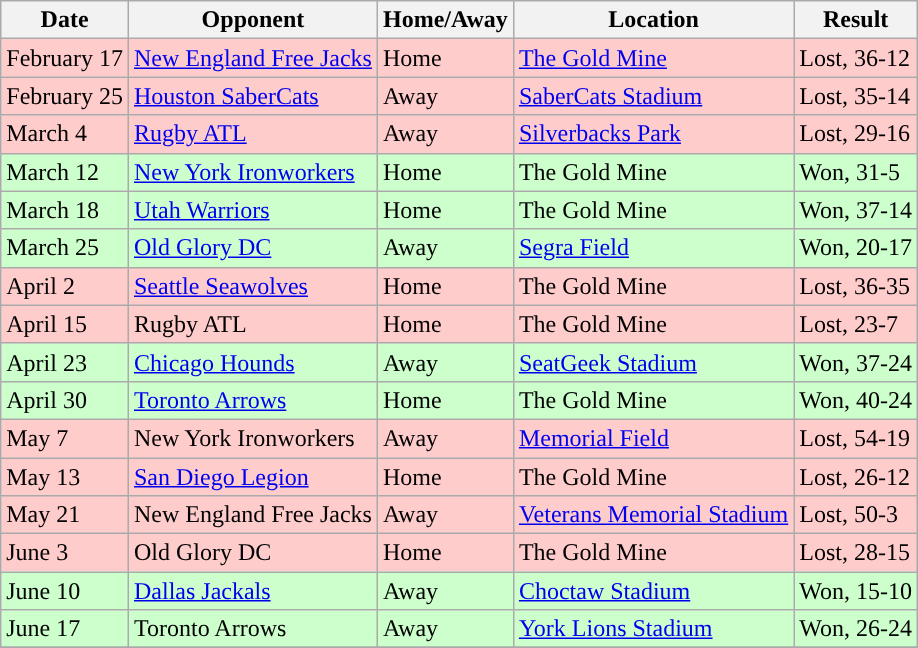<table class="wikitable">
<tr>
<th>Date</th>
<th>Opponent</th>
<th>Home/Away</th>
<th>Location</th>
<th>Result</th>
</tr>
<tr bgcolor="#FFCCCC">
<td>February 17</td>
<td><a href='#'>New England Free Jacks</a></td>
<td>Home</td>
<td><a href='#'>The Gold Mine</a></td>
<td>Lost, 36-12</td>
</tr>
<tr bgcolor="#FFCCCC">
<td>February 25</td>
<td><a href='#'>Houston SaberCats</a></td>
<td>Away</td>
<td><a href='#'>SaberCats Stadium</a></td>
<td>Lost, 35-14</td>
</tr>
<tr bgcolor="#FFCCCC">
<td>March 4</td>
<td><a href='#'>Rugby ATL</a></td>
<td>Away</td>
<td><a href='#'>Silverbacks Park</a></td>
<td>Lost, 29-16</td>
</tr>
<tr bgcolor="CCFFCC">
<td>March 12</td>
<td><a href='#'>New York Ironworkers</a></td>
<td>Home</td>
<td>The Gold Mine</td>
<td>Won, 31-5</td>
</tr>
<tr bgcolor="CCFFCC">
<td>March 18</td>
<td><a href='#'>Utah Warriors</a></td>
<td>Home</td>
<td>The Gold Mine</td>
<td>Won, 37-14</td>
</tr>
<tr bgcolor="CCFFCC">
<td>March 25</td>
<td><a href='#'>Old Glory DC</a></td>
<td>Away</td>
<td><a href='#'>Segra Field</a></td>
<td>Won, 20-17</td>
</tr>
<tr bgcolor="#FFCCCC">
<td>April 2</td>
<td><a href='#'>Seattle Seawolves</a></td>
<td>Home</td>
<td>The Gold Mine</td>
<td>Lost, 36-35</td>
</tr>
<tr bgcolor="#FFCCCC">
<td>April 15</td>
<td>Rugby ATL</td>
<td>Home</td>
<td>The Gold Mine</td>
<td>Lost, 23-7</td>
</tr>
<tr bgcolor="CCFFCC">
<td>April 23</td>
<td><a href='#'>Chicago Hounds</a></td>
<td>Away</td>
<td><a href='#'>SeatGeek Stadium</a></td>
<td>Won, 37-24</td>
</tr>
<tr bgcolor="CCFFCC">
<td>April 30</td>
<td><a href='#'>Toronto Arrows</a></td>
<td>Home</td>
<td>The Gold Mine</td>
<td>Won, 40-24</td>
</tr>
<tr bgcolor="#FFCCCC">
<td>May 7</td>
<td>New York Ironworkers</td>
<td>Away</td>
<td><a href='#'>Memorial Field</a></td>
<td>Lost, 54-19</td>
</tr>
<tr bgcolor="#FFCCCC">
<td>May 13</td>
<td><a href='#'>San Diego Legion</a></td>
<td>Home</td>
<td>The Gold Mine</td>
<td>Lost, 26-12</td>
</tr>
<tr bgcolor="#FFCCCC">
<td>May 21</td>
<td>New England Free Jacks</td>
<td>Away</td>
<td><a href='#'>Veterans Memorial Stadium</a></td>
<td>Lost, 50-3</td>
</tr>
<tr bgcolor="#FFCCCC">
<td>June 3</td>
<td>Old Glory DC</td>
<td>Home</td>
<td>The Gold Mine</td>
<td>Lost, 28-15</td>
</tr>
<tr bgcolor="CCFFCC">
<td>June 10</td>
<td><a href='#'>Dallas Jackals</a></td>
<td>Away</td>
<td><a href='#'>Choctaw Stadium</a></td>
<td>Won, 15-10</td>
</tr>
<tr bgcolor="CCFFCC">
<td>June 17</td>
<td>Toronto Arrows</td>
<td>Away</td>
<td><a href='#'>York Lions Stadium</a></td>
<td>Won, 26-24</td>
</tr>
<tr>
</tr>
</table>
